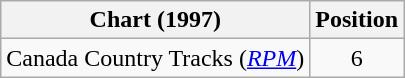<table class="wikitable sortable">
<tr>
<th scope="col">Chart (1997)</th>
<th scope="col">Position</th>
</tr>
<tr>
<td>Canada Country Tracks (<em><a href='#'>RPM</a></em>)</td>
<td align="center">6</td>
</tr>
</table>
